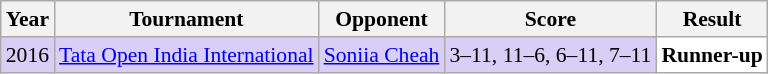<table class="sortable wikitable" style="font-size: 90%;">
<tr>
<th>Year</th>
<th>Tournament</th>
<th>Opponent</th>
<th>Score</th>
<th>Result</th>
</tr>
<tr style="background:#D8CEF6">
<td align="center">2016</td>
<td align="left"><a href='#'>Tata Open India International</a></td>
<td align="left"> <a href='#'>Soniia Cheah</a></td>
<td align="left">3–11, 11–6, 6–11, 7–11</td>
<td style="text-align:left; background:white"> <strong>Runner-up</strong></td>
</tr>
</table>
